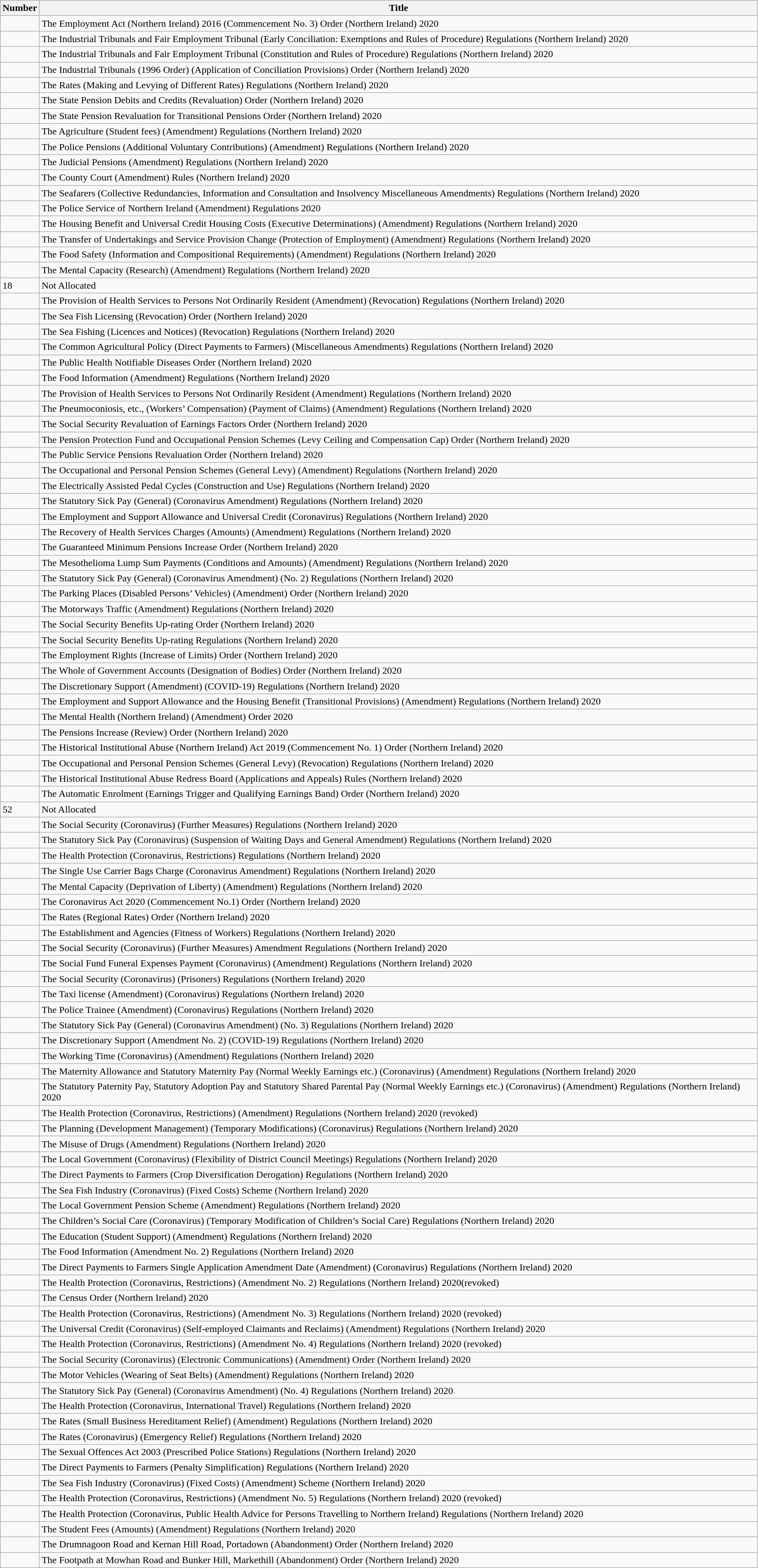<table class="wikitable collapsible">
<tr>
<th>Number</th>
<th>Title</th>
</tr>
<tr>
<td></td>
<td>The Employment Act (Northern Ireland) 2016 (Commencement No. 3) Order (Northern Ireland) 2020</td>
</tr>
<tr>
<td></td>
<td>The Industrial Tribunals and Fair Employment Tribunal (Early Conciliation: Exemptions and Rules of Procedure) Regulations (Northern Ireland) 2020</td>
</tr>
<tr>
<td></td>
<td>The Industrial Tribunals and Fair Employment Tribunal (Constitution and Rules of Procedure) Regulations (Northern Ireland) 2020</td>
</tr>
<tr>
<td></td>
<td>The Industrial Tribunals (1996 Order) (Application of Conciliation Provisions) Order (Northern Ireland) 2020</td>
</tr>
<tr>
<td></td>
<td>The Rates (Making and Levying of Different Rates) Regulations (Northern Ireland) 2020</td>
</tr>
<tr>
<td></td>
<td>The State Pension Debits and Credits (Revaluation) Order (Northern Ireland) 2020</td>
</tr>
<tr>
<td></td>
<td>The State Pension Revaluation for Transitional Pensions Order (Northern Ireland) 2020</td>
</tr>
<tr>
<td></td>
<td>The Agriculture (Student fees) (Amendment) Regulations (Northern Ireland) 2020</td>
</tr>
<tr>
<td></td>
<td>The Police Pensions (Additional Voluntary Contributions) (Amendment) Regulations (Northern Ireland) 2020</td>
</tr>
<tr>
<td></td>
<td>The Judicial Pensions (Amendment) Regulations (Northern Ireland) 2020</td>
</tr>
<tr>
<td></td>
<td>The County Court (Amendment) Rules (Northern Ireland) 2020</td>
</tr>
<tr>
<td></td>
<td>The Seafarers (Collective Redundancies, Information and Consultation and Insolvency Miscellaneous Amendments) Regulations (Northern Ireland) 2020</td>
</tr>
<tr>
<td></td>
<td>The Police Service of Northern Ireland (Amendment) Regulations 2020</td>
</tr>
<tr>
<td></td>
<td>The Housing Benefit and Universal Credit Housing Costs (Executive Determinations) (Amendment) Regulations (Northern Ireland) 2020</td>
</tr>
<tr>
<td></td>
<td>The Transfer of Undertakings and Service Provision Change (Protection of Employment) (Amendment) Regulations (Northern Ireland) 2020</td>
</tr>
<tr>
<td></td>
<td>The Food Safety (Information and Compositional Requirements) (Amendment) Regulations (Northern Ireland) 2020</td>
</tr>
<tr>
<td></td>
<td>The Mental Capacity (Research) (Amendment) Regulations (Northern Ireland) 2020</td>
</tr>
<tr>
<td>18</td>
<td>Not Allocated</td>
</tr>
<tr>
<td></td>
<td>The Provision of Health Services to Persons Not Ordinarily Resident (Amendment) (Revocation) Regulations (Northern Ireland) 2020</td>
</tr>
<tr>
<td></td>
<td>The Sea Fish Licensing (Revocation) Order (Northern Ireland) 2020</td>
</tr>
<tr>
<td></td>
<td>The Sea Fishing (Licences and Notices) (Revocation) Regulations (Northern Ireland) 2020</td>
</tr>
<tr>
<td></td>
<td>The Common Agricultural Policy (Direct Payments to Farmers) (Miscellaneous Amendments) Regulations (Northern Ireland) 2020</td>
</tr>
<tr>
<td></td>
<td>The Public Health Notifiable Diseases Order (Northern Ireland) 2020</td>
</tr>
<tr>
<td></td>
<td>The Food Information (Amendment) Regulations (Northern Ireland) 2020</td>
</tr>
<tr>
<td></td>
<td>The Provision of Health Services to Persons Not Ordinarily Resident (Amendment) Regulations (Northern Ireland) 2020</td>
</tr>
<tr>
<td></td>
<td>The Pneumoconiosis, etc., (Workers’ Compensation) (Payment of Claims) (Amendment) Regulations (Northern Ireland) 2020</td>
</tr>
<tr>
<td></td>
<td>The Social Security Revaluation of Earnings Factors Order (Northern Ireland) 2020</td>
</tr>
<tr>
<td></td>
<td>The Pension Protection Fund and Occupational Pension Schemes (Levy Ceiling and Compensation Cap) Order (Northern Ireland) 2020</td>
</tr>
<tr>
<td></td>
<td>The Public Service Pensions Revaluation Order (Northern Ireland) 2020</td>
</tr>
<tr>
<td></td>
<td>The Occupational and Personal Pension Schemes (General Levy) (Amendment) Regulations (Northern Ireland) 2020</td>
</tr>
<tr>
<td></td>
<td>The Electrically Assisted Pedal Cycles (Construction and Use) Regulations (Northern Ireland) 2020</td>
</tr>
<tr>
<td></td>
<td>The Statutory Sick Pay (General) (Coronavirus Amendment) Regulations (Northern Ireland) 2020</td>
</tr>
<tr>
<td></td>
<td>The Employment and Support Allowance and Universal Credit (Coronavirus) Regulations (Northern Ireland) 2020</td>
</tr>
<tr>
<td></td>
<td>The Recovery of Health Services Charges (Amounts) (Amendment) Regulations (Northern Ireland) 2020</td>
</tr>
<tr>
<td></td>
<td>The Guaranteed Minimum Pensions Increase Order (Northern Ireland) 2020</td>
</tr>
<tr>
<td></td>
<td>The Mesothelioma Lump Sum Payments (Conditions and Amounts) (Amendment) Regulations (Northern Ireland) 2020</td>
</tr>
<tr>
<td></td>
<td>The Statutory Sick Pay (General) (Coronavirus Amendment) (No. 2) Regulations (Northern Ireland) 2020</td>
</tr>
<tr>
<td></td>
<td>The Parking Places (Disabled Persons’ Vehicles) (Amendment) Order (Northern Ireland) 2020</td>
</tr>
<tr>
<td></td>
<td>The Motorways Traffic (Amendment) Regulations (Northern Ireland) 2020</td>
</tr>
<tr>
<td></td>
<td>The Social Security Benefits Up-rating Order (Northern Ireland) 2020</td>
</tr>
<tr>
<td></td>
<td>The Social Security Benefits Up-rating Regulations (Northern Ireland) 2020</td>
</tr>
<tr>
<td></td>
<td>The Employment Rights (Increase of Limits) Order (Northern Ireland) 2020</td>
</tr>
<tr>
<td></td>
<td>The Whole of Government Accounts (Designation of Bodies) Order (Northern Ireland) 2020</td>
</tr>
<tr>
<td></td>
<td>The Discretionary Support (Amendment) (COVID-19) Regulations (Northern Ireland) 2020</td>
</tr>
<tr>
<td></td>
<td>The Employment and Support Allowance and the Housing Benefit (Transitional Provisions) (Amendment) Regulations (Northern Ireland) 2020</td>
</tr>
<tr>
<td></td>
<td>The Mental Health (Northern Ireland) (Amendment) Order 2020</td>
</tr>
<tr>
<td></td>
<td>The Pensions Increase (Review) Order (Northern Ireland) 2020</td>
</tr>
<tr>
<td></td>
<td>The Historical Institutional Abuse (Northern Ireland) Act 2019 (Commencement No. 1) Order (Northern Ireland) 2020</td>
</tr>
<tr>
<td></td>
<td>The Occupational and Personal Pension Schemes (General Levy) (Revocation) Regulations (Northern Ireland) 2020</td>
</tr>
<tr>
<td></td>
<td>The Historical Institutional Abuse Redress Board (Applications and Appeals) Rules (Northern Ireland) 2020</td>
</tr>
<tr>
<td></td>
<td>The Automatic Enrolment (Earnings Trigger and Qualifying Earnings Band) Order (Northern Ireland) 2020</td>
</tr>
<tr>
<td>52</td>
<td>Not Allocated</td>
</tr>
<tr>
<td></td>
<td>The Social Security (Coronavirus) (Further Measures) Regulations (Northern Ireland) 2020</td>
</tr>
<tr>
<td></td>
<td>The Statutory Sick Pay (Coronavirus) (Suspension of Waiting Days and General Amendment) Regulations (Northern Ireland) 2020</td>
</tr>
<tr>
<td></td>
<td>The Health Protection (Coronavirus, Restrictions) Regulations (Northern Ireland) 2020</td>
</tr>
<tr>
<td></td>
<td>The Single Use Carrier Bags Charge (Coronavirus Amendment) Regulations (Northern Ireland) 2020</td>
</tr>
<tr>
<td></td>
<td>The Mental Capacity (Deprivation of Liberty) (Amendment) Regulations (Northern Ireland) 2020</td>
</tr>
<tr>
<td></td>
<td>The Coronavirus Act 2020 (Commencement No.1) Order (Northern Ireland) 2020</td>
</tr>
<tr>
<td></td>
<td>The Rates (Regional Rates) Order (Northern Ireland) 2020</td>
</tr>
<tr>
<td></td>
<td>The Establishment and Agencies (Fitness of Workers) Regulations (Northern Ireland) 2020</td>
</tr>
<tr>
<td></td>
<td>The Social Security (Coronavirus) (Further Measures) Amendment Regulations (Northern Ireland) 2020</td>
</tr>
<tr>
<td></td>
<td>The Social Fund Funeral Expenses Payment (Coronavirus) (Amendment) Regulations (Northern Ireland) 2020</td>
</tr>
<tr>
<td></td>
<td>The Social Security (Coronavirus) (Prisoners) Regulations (Northern Ireland) 2020</td>
</tr>
<tr>
<td></td>
<td>The Taxi license (Amendment) (Coronavirus) Regulations (Northern Ireland) 2020</td>
</tr>
<tr>
<td></td>
<td>The Police Trainee (Amendment) (Coronavirus) Regulations (Northern Ireland) 2020</td>
</tr>
<tr>
<td></td>
<td>The Statutory Sick Pay (General) (Coronavirus Amendment) (No. 3) Regulations (Northern Ireland) 2020</td>
</tr>
<tr>
<td></td>
<td>The Discretionary Support (Amendment No. 2) (COVID-19) Regulations (Northern Ireland) 2020</td>
</tr>
<tr>
<td></td>
<td>The Working Time (Coronavirus) (Amendment) Regulations (Northern Ireland) 2020</td>
</tr>
<tr>
<td></td>
<td>The Maternity Allowance and Statutory Maternity Pay (Normal Weekly Earnings etc.) (Coronavirus) (Amendment) Regulations (Northern Ireland) 2020</td>
</tr>
<tr>
<td></td>
<td>The Statutory Paternity Pay, Statutory Adoption Pay and Statutory Shared Parental Pay (Normal Weekly Earnings etc.) (Coronavirus) (Amendment) Regulations (Northern Ireland) 2020</td>
</tr>
<tr>
<td></td>
<td>The Health Protection (Coronavirus, Restrictions) (Amendment) Regulations (Northern Ireland) 2020 (revoked)</td>
</tr>
<tr>
<td></td>
<td>The Planning (Development Management) (Temporary Modifications) (Coronavirus) Regulations (Northern Ireland) 2020</td>
</tr>
<tr>
<td></td>
<td>The Misuse of Drugs (Amendment) Regulations (Northern Ireland) 2020</td>
</tr>
<tr>
<td></td>
<td>The Local Government (Coronavirus) (Flexibility of District Council Meetings) Regulations (Northern Ireland) 2020</td>
</tr>
<tr>
<td></td>
<td>The Direct Payments to Farmers (Crop Diversification Derogation) Regulations (Northern Ireland) 2020</td>
</tr>
<tr>
<td></td>
<td>The Sea Fish Industry (Coronavirus) (Fixed Costs) Scheme (Northern Ireland) 2020</td>
</tr>
<tr>
<td></td>
<td>The Local Government Pension Scheme (Amendment) Regulations (Northern Ireland) 2020</td>
</tr>
<tr>
<td></td>
<td>The Children’s Social Care (Coronavirus) (Temporary Modification of Children’s Social Care) Regulations (Northern Ireland) 2020</td>
</tr>
<tr>
<td></td>
<td>The Education (Student Support) (Amendment) Regulations (Northern Ireland) 2020</td>
</tr>
<tr>
<td></td>
<td>The Food Information (Amendment No. 2) Regulations (Northern Ireland) 2020</td>
</tr>
<tr>
<td></td>
<td>The Direct Payments to Farmers Single Application Amendment Date (Amendment) (Coronavirus) Regulations (Northern Ireland) 2020</td>
</tr>
<tr>
<td></td>
<td>The Health Protection (Coronavirus, Restrictions) (Amendment No. 2) Regulations (Northern Ireland) 2020(revoked)</td>
</tr>
<tr>
<td></td>
<td>The Census Order (Northern Ireland) 2020</td>
</tr>
<tr>
<td></td>
<td>The Health Protection (Coronavirus, Restrictions) (Amendment No. 3) Regulations (Northern Ireland) 2020 (revoked)</td>
</tr>
<tr>
<td></td>
<td>The Universal Credit (Coronavirus) (Self-employed Claimants and Reclaims) (Amendment) Regulations (Northern Ireland) 2020</td>
</tr>
<tr>
<td></td>
<td>The Health Protection (Coronavirus, Restrictions) (Amendment No. 4) Regulations (Northern Ireland) 2020 (revoked)</td>
</tr>
<tr>
<td></td>
<td>The Social Security (Coronavirus) (Electronic Communications) (Amendment) Order (Northern Ireland) 2020</td>
</tr>
<tr>
<td></td>
<td>The Motor Vehicles (Wearing of Seat Belts) (Amendment) Regulations (Northern Ireland) 2020</td>
</tr>
<tr>
<td></td>
<td>The Statutory Sick Pay (General) (Coronavirus Amendment) (No. 4) Regulations (Northern Ireland) 2020</td>
</tr>
<tr>
<td></td>
<td>The Health Protection (Coronavirus, International Travel) Regulations (Northern Ireland) 2020</td>
</tr>
<tr>
<td></td>
<td>The Rates (Small Business Hereditament Relief) (Amendment) Regulations (Northern Ireland) 2020</td>
</tr>
<tr>
<td></td>
<td>The Rates (Coronavirus) (Emergency Relief) Regulations (Northern Ireland) 2020</td>
</tr>
<tr>
<td></td>
<td>The Sexual Offences Act 2003 (Prescribed Police Stations) Regulations (Northern Ireland) 2020</td>
</tr>
<tr>
<td></td>
<td>The Direct Payments to Farmers (Penalty Simplification) Regulations (Northern Ireland) 2020</td>
</tr>
<tr>
<td></td>
<td>The Sea Fish Industry (Coronavirus) (Fixed Costs) (Amendment) Scheme (Northern Ireland) 2020</td>
</tr>
<tr>
<td></td>
<td>The Health Protection (Coronavirus, Restrictions) (Amendment No. 5) Regulations (Northern Ireland) 2020 (revoked)</td>
</tr>
<tr>
<td></td>
<td>The Health Protection (Coronavirus, Public Health Advice for Persons Travelling to Northern Ireland) Regulations (Northern Ireland) 2020</td>
</tr>
<tr>
<td></td>
<td>The Student Fees (Amounts) (Amendment) Regulations (Northern Ireland) 2020</td>
</tr>
<tr>
<td></td>
<td>The Drumnagoon Road and Kernan Hill Road, Portadown (Abandonment) Order (Northern Ireland) 2020</td>
</tr>
<tr>
<td></td>
<td>The Footpath at Mowhan Road and Bunker Hill, Markethill (Abandonment) Order (Northern Ireland) 2020</td>
</tr>
</table>
